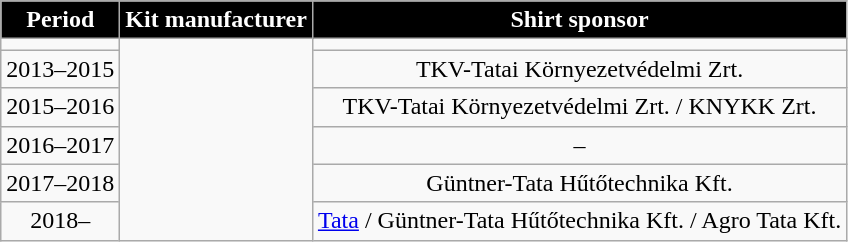<table class="wikitable" style="text-align:center; margin-left:1em">
<tr>
<th style="color:white; background:black">Period</th>
<th style="color:white; background:black">Kit manufacturer</th>
<th style="color:white; background:black">Shirt sponsor</th>
</tr>
<tr>
<td></td>
<td rowspan=8> </td>
<td></td>
</tr>
<tr>
<td>2013–2015</td>
<td>TKV-Tatai Környezetvédelmi Zrt.</td>
</tr>
<tr>
<td>2015–2016</td>
<td>TKV-Tatai Környezetvédelmi Zrt. / KNYKK Zrt.</td>
</tr>
<tr>
<td>2016–2017</td>
<td>–</td>
</tr>
<tr>
<td>2017–2018</td>
<td>Güntner-Tata Hűtőtechnika Kft.</td>
</tr>
<tr>
<td>2018–</td>
<td><a href='#'>Tata</a> / Güntner-Tata Hűtőtechnika Kft. / Agro Tata Kft.</td>
</tr>
</table>
